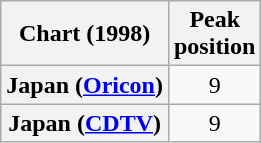<table class="wikitable sortable plainrowheaders" style="text-align:center">
<tr>
<th scope="col">Chart (1998)</th>
<th scope="col">Peak<br>position</th>
</tr>
<tr>
<th scope="row">Japan (<a href='#'>Oricon</a>)</th>
<td>9</td>
</tr>
<tr>
<th scope="row">Japan (<a href='#'>CDTV</a>)</th>
<td>9</td>
</tr>
</table>
